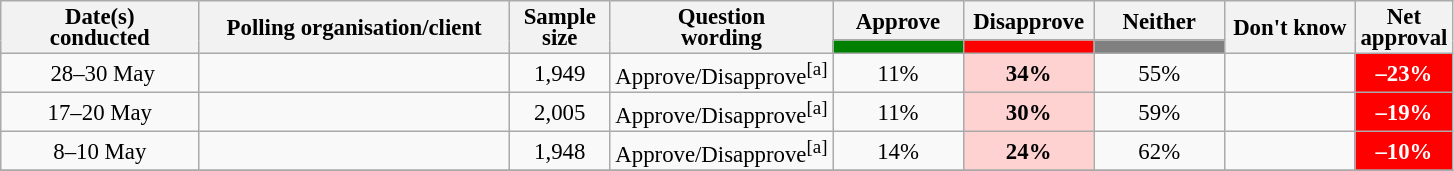<table class="wikitable collapsible sortable" style="text-align:center;font-size:95%;line-height:14px;">
<tr>
<th rowspan="2" style="width:125px;">Date(s)<br>conducted</th>
<th rowspan="2" style="width:200px;">Polling organisation/client</th>
<th rowspan="2" style="width:60px;">Sample size</th>
<th rowspan="2" style="width:120px;">Question<br>wording</th>
<th class="unsortable" style="width:80px;">Approve</th>
<th class="unsortable" style="width: 80px;">Disapprove</th>
<th class="unsortable" style="width:80px;">Neither</th>
<th rowspan="2" class="unsortable" style="width:80px;">Don't know</th>
<th rowspan="2" class="unsortable" style="width:20px;">Net approval</th>
</tr>
<tr>
<th class="unsortable" style="color:inherit;background:green;width:60px;"></th>
<th class="unsortable" style="color:inherit;background:red;width:60px;"></th>
<th class="unsortable" style="color:inherit;background:grey;width:60px;"></th>
</tr>
<tr>
<td> 28–30 May</td>
<td> </td>
<td>1,949</td>
<td>Approve/Disapprove<sup>[a]</sup></td>
<td>11%</td>
<td style="background:#FFD2D2"><strong>34%</strong></td>
<td>55%</td>
<td></td>
<td style="background:red;color:white;"><strong>–23%</strong></td>
</tr>
<tr>
<td>17–20 May</td>
<td> </td>
<td>2,005</td>
<td>Approve/Disapprove<sup>[a]</sup></td>
<td>11%</td>
<td style="background:#FFD2D2"><strong>30%</strong></td>
<td>59%</td>
<td></td>
<td style="background:red;color:white;"><strong>–19%</strong></td>
</tr>
<tr>
<td>8–10 May</td>
<td> </td>
<td>1,948</td>
<td>Approve/Disapprove<sup>[a]</sup></td>
<td>14%</td>
<td style="background:#FFD2D2"><strong>24%</strong></td>
<td>62%</td>
<td></td>
<td style="background:red;color:white;"><strong>–10%</strong></td>
</tr>
<tr>
</tr>
</table>
